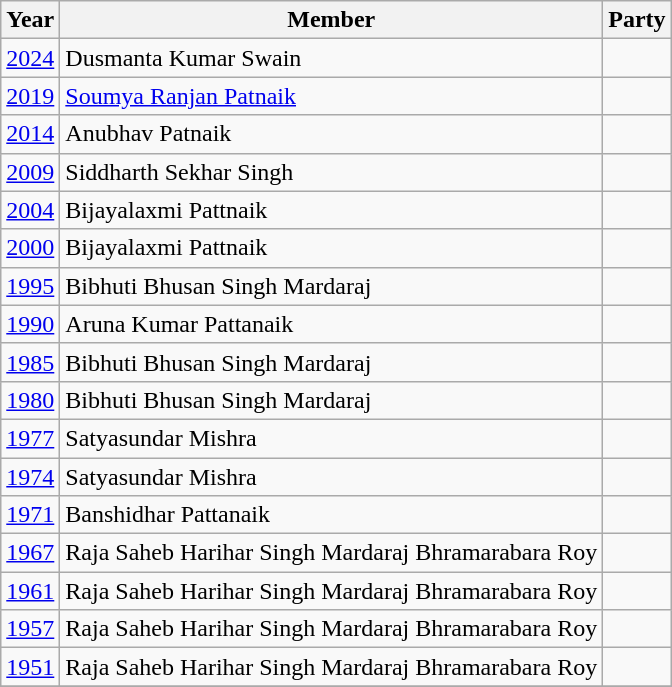<table class="wikitable sortable">
<tr>
<th>Year</th>
<th>Member</th>
<th colspan=2>Party</th>
</tr>
<tr>
<td><a href='#'>2024</a></td>
<td>Dusmanta Kumar Swain</td>
<td></td>
</tr>
<tr>
<td><a href='#'>2019</a></td>
<td><a href='#'>Soumya Ranjan Patnaik</a></td>
<td></td>
</tr>
<tr>
<td><a href='#'>2014</a></td>
<td>Anubhav Patnaik</td>
<td></td>
</tr>
<tr>
<td><a href='#'>2009</a></td>
<td>Siddharth Sekhar Singh</td>
<td></td>
</tr>
<tr>
<td><a href='#'>2004</a></td>
<td>Bijayalaxmi Pattnaik</td>
<td></td>
</tr>
<tr>
<td><a href='#'>2000</a></td>
<td>Bijayalaxmi Pattnaik</td>
<td></td>
</tr>
<tr>
<td><a href='#'>1995</a></td>
<td>Bibhuti Bhusan Singh Mardaraj</td>
<td></td>
</tr>
<tr>
<td><a href='#'>1990</a></td>
<td>Aruna Kumar Pattanaik</td>
<td></td>
</tr>
<tr>
<td><a href='#'>1985</a></td>
<td>Bibhuti Bhusan Singh Mardaraj</td>
<td></td>
</tr>
<tr>
<td><a href='#'>1980</a></td>
<td>Bibhuti Bhusan Singh Mardaraj</td>
<td></td>
</tr>
<tr>
<td><a href='#'>1977</a></td>
<td>Satyasundar Mishra</td>
<td></td>
</tr>
<tr>
<td><a href='#'>1974</a></td>
<td>Satyasundar Mishra</td>
<td></td>
</tr>
<tr>
<td><a href='#'>1971</a></td>
<td>Banshidhar Pattanaik</td>
<td></td>
</tr>
<tr>
<td><a href='#'>1967</a></td>
<td>Raja Saheb Harihar Singh Mardaraj Bhramarabara Roy</td>
<td></td>
</tr>
<tr>
<td><a href='#'>1961</a></td>
<td>Raja Saheb Harihar Singh Mardaraj Bhramarabara Roy</td>
<td></td>
</tr>
<tr>
<td><a href='#'>1957</a></td>
<td>Raja Saheb Harihar Singh Mardaraj Bhramarabara Roy</td>
<td></td>
</tr>
<tr>
<td><a href='#'>1951</a></td>
<td>Raja Saheb Harihar Singh Mardaraj Bhramarabara Roy</td>
<td></td>
</tr>
<tr>
</tr>
</table>
